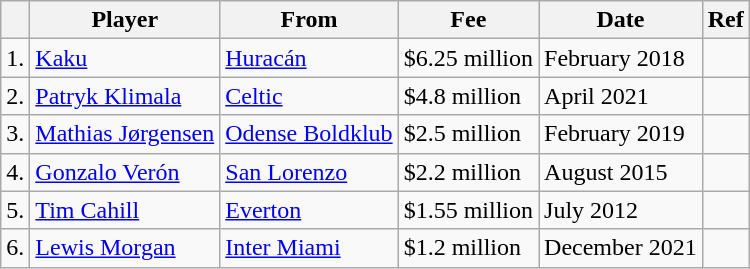<table class="wikitable">
<tr>
<th></th>
<th>Player</th>
<th>From</th>
<th>Fee</th>
<th>Date</th>
<th>Ref</th>
</tr>
<tr>
<td>1.</td>
<td> <a href='#'>Kaku</a></td>
<td> <a href='#'>Huracán</a></td>
<td>$6.25 million</td>
<td>February 2018</td>
<td></td>
</tr>
<tr>
<td>2.</td>
<td> <a href='#'>Patryk Klimala</a></td>
<td> <a href='#'>Celtic</a></td>
<td>$4.8 million</td>
<td>April 2021</td>
<td></td>
</tr>
<tr>
<td>3.</td>
<td> <a href='#'>Mathias Jørgensen</a></td>
<td> <a href='#'>Odense Boldklub</a></td>
<td>$2.5 million</td>
<td>February 2019</td>
<td></td>
</tr>
<tr>
<td>4.</td>
<td> <a href='#'>Gonzalo Verón</a></td>
<td> <a href='#'>San Lorenzo</a></td>
<td>$2.2 million</td>
<td>August 2015</td>
<td></td>
</tr>
<tr>
<td>5.</td>
<td> <a href='#'>Tim Cahill</a></td>
<td> <a href='#'>Everton</a></td>
<td>$1.55 million</td>
<td>July 2012</td>
<td></td>
</tr>
<tr>
<td>6.</td>
<td> <a href='#'>Lewis Morgan</a></td>
<td> <a href='#'>Inter Miami</a></td>
<td>$1.2 million</td>
<td>December 2021</td>
<td></td>
</tr>
</table>
